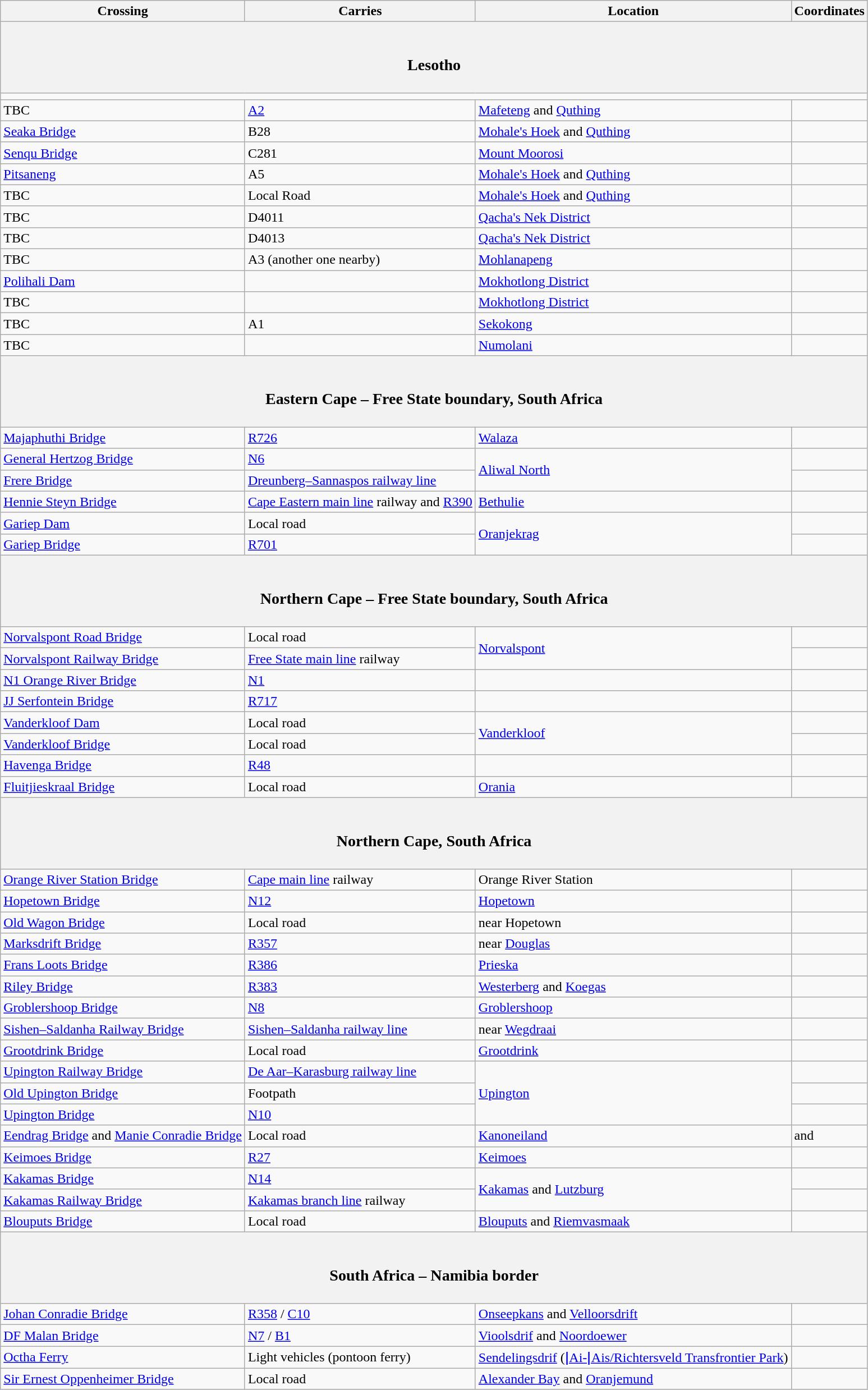<table class=wikitable>
<tr>
<th>Crossing</th>
<th>Carries</th>
<th>Location</th>
<th>Coordinates</th>
</tr>
<tr>
<th colspan=4><br><h3>Lesotho</h3></th>
</tr>
<tr>
<td colspan=4></td>
</tr>
<tr>
<td>TBC</td>
<td> <a href='#'>A2</a></td>
<td><a href='#'>Mafeteng</a> and <a href='#'>Quthing</a></td>
<td></td>
</tr>
<tr>
<td><a href='#'>Seaka Bridge</a></td>
<td>B28</td>
<td><a href='#'>Mohale's Hoek</a> and <a href='#'>Quthing</a></td>
<td></td>
</tr>
<tr>
<td><a href='#'>Senqu Bridge</a></td>
<td>C281</td>
<td><a href='#'>Mount Moorosi</a></td>
<td></td>
</tr>
<tr>
<td><a href='#'>Pitsaneng</a></td>
<td>A5</td>
<td><a href='#'>Mohale's Hoek</a> and <a href='#'>Quthing</a></td>
<td></td>
</tr>
<tr>
<td>TBC</td>
<td>Local Road</td>
<td><a href='#'>Mohale's Hoek</a> and <a href='#'>Quthing</a></td>
<td></td>
</tr>
<tr>
<td>TBC</td>
<td>D4011</td>
<td><a href='#'>Qacha's Nek District</a></td>
<td></td>
</tr>
<tr>
<td>TBC</td>
<td>D4013</td>
<td><a href='#'>Qacha's Nek District</a></td>
<td></td>
</tr>
<tr>
<td>TBC</td>
<td>A3 (another one nearby)</td>
<td><a href='#'>Mohlanapeng</a></td>
<td></td>
</tr>
<tr>
<td><a href='#'>Polihali Dam</a></td>
<td></td>
<td><a href='#'>Mokhotlong District</a></td>
<td></td>
</tr>
<tr>
<td>TBC</td>
<td></td>
<td><a href='#'>Mokhotlong District</a></td>
<td></td>
</tr>
<tr>
<td>TBC</td>
<td>A1</td>
<td><a href='#'>Sekokong</a></td>
<td></td>
</tr>
<tr>
<td>TBC</td>
<td></td>
<td><a href='#'>Numolani</a></td>
<td></td>
</tr>
<tr>
<th colspan=4><br><h3>Eastern Cape – Free State boundary, South Africa</h3></th>
</tr>
<tr>
<td><a href='#'>Majaphuthi Bridge</a></td>
<td><a href='#'>R726</a></td>
<td><a href='#'>Walaza</a></td>
<td></td>
</tr>
<tr>
<td><a href='#'>General Hertzog Bridge</a></td>
<td> <a href='#'>N6</a></td>
<td rowspan=2><a href='#'>Aliwal North</a></td>
<td></td>
</tr>
<tr>
<td><a href='#'>Frere Bridge</a></td>
<td><a href='#'>Dreunberg–Sannaspos railway line</a></td>
<td></td>
</tr>
<tr>
<td><a href='#'>Hennie Steyn Bridge</a></td>
<td><a href='#'>Cape Eastern main line</a> railway and <a href='#'>R390</a></td>
<td><a href='#'>Bethulie</a></td>
<td></td>
</tr>
<tr>
<td><a href='#'>Gariep Dam</a></td>
<td>Local road</td>
<td rowspan="2"><a href='#'>Oranjekrag</a></td>
<td></td>
</tr>
<tr>
<td><a href='#'>Gariep Bridge</a></td>
<td><a href='#'>R701</a></td>
<td></td>
</tr>
<tr>
<th colspan=4><br><h3>Northern Cape – Free State boundary, South Africa</h3></th>
</tr>
<tr>
<td><a href='#'>Norvalspont Road Bridge</a></td>
<td>Local road</td>
<td rowspan="2"><a href='#'>Norvalspont</a></td>
<td></td>
</tr>
<tr>
<td><a href='#'>Norvalspont Railway Bridge</a></td>
<td><a href='#'>Free State main line</a> railway</td>
<td></td>
</tr>
<tr>
<td><a href='#'>N1 Orange River Bridge</a></td>
<td> <a href='#'>N1</a></td>
<td></td>
<td></td>
</tr>
<tr>
<td><a href='#'>JJ Serfontein Bridge</a></td>
<td><a href='#'>R717</a></td>
<td></td>
<td></td>
</tr>
<tr>
<td><a href='#'>Vanderkloof Dam</a></td>
<td>Local road</td>
<td rowspan="2"><a href='#'>Vanderkloof</a></td>
<td></td>
</tr>
<tr>
<td><a href='#'>Vanderkloof Bridge</a></td>
<td>Local road</td>
<td></td>
</tr>
<tr>
<td><a href='#'>Havenga Bridge</a></td>
<td> <a href='#'>R48</a></td>
<td></td>
<td></td>
</tr>
<tr>
<td><a href='#'>Fluitjieskraal Bridge</a></td>
<td>Local road</td>
<td><a href='#'>Orania</a></td>
<td></td>
</tr>
<tr>
<th colspan=4><br><h3>Northern Cape, South Africa</h3></th>
</tr>
<tr>
<td><a href='#'>Orange River Station Bridge</a></td>
<td><a href='#'>Cape main line</a> railway</td>
<td>Orange River Station</td>
<td></td>
</tr>
<tr>
<td><a href='#'>Hopetown Bridge</a></td>
<td> <a href='#'>N12</a></td>
<td><a href='#'>Hopetown</a></td>
<td></td>
</tr>
<tr>
<td><a href='#'>Old Wagon Bridge</a></td>
<td>Local road</td>
<td>near Hopetown</td>
<td></td>
</tr>
<tr>
<td><a href='#'>Marksdrift Bridge</a></td>
<td><a href='#'>R357</a></td>
<td>near <a href='#'>Douglas</a></td>
<td></td>
</tr>
<tr>
<td><a href='#'>Frans Loots Bridge</a></td>
<td><a href='#'>R386</a></td>
<td><a href='#'>Prieska</a></td>
<td></td>
</tr>
<tr>
<td><a href='#'>Riley Bridge</a></td>
<td><a href='#'>R383</a></td>
<td><a href='#'>Westerberg</a> and <a href='#'>Koegas</a></td>
<td></td>
</tr>
<tr>
<td><a href='#'>Groblershoop Bridge</a></td>
<td> <a href='#'>N8</a></td>
<td><a href='#'>Groblershoop</a></td>
<td></td>
</tr>
<tr>
<td><a href='#'>Sishen–Saldanha Railway Bridge</a></td>
<td><a href='#'>Sishen–Saldanha railway line</a></td>
<td>near <a href='#'>Wegdraai</a></td>
<td></td>
</tr>
<tr>
<td><a href='#'>Grootdrink Bridge</a></td>
<td>Local road</td>
<td><a href='#'>Grootdrink</a></td>
<td></td>
</tr>
<tr>
<td><a href='#'>Upington Railway Bridge</a></td>
<td><a href='#'>De Aar–Karasburg railway line</a></td>
<td rowspan=3><a href='#'>Upington</a></td>
<td></td>
</tr>
<tr>
<td><a href='#'>Old Upington Bridge</a></td>
<td>Footpath</td>
<td></td>
</tr>
<tr>
<td><a href='#'>Upington Bridge</a></td>
<td> <a href='#'>N10</a></td>
<td></td>
</tr>
<tr>
<td><a href='#'>Eendrag Bridge</a> and <a href='#'>Manie Conradie Bridge</a></td>
<td>Local road</td>
<td><a href='#'>Kanoneiland</a></td>
<td> and </td>
</tr>
<tr>
<td><a href='#'>Keimoes Bridge</a></td>
<td> <a href='#'>R27</a></td>
<td><a href='#'>Keimoes</a></td>
<td></td>
</tr>
<tr>
<td><a href='#'>Kakamas Bridge</a></td>
<td> <a href='#'>N14</a></td>
<td rowspan=2><a href='#'>Kakamas</a> and <a href='#'>Lutzburg</a></td>
<td></td>
</tr>
<tr>
<td><a href='#'>Kakamas Railway Bridge</a></td>
<td><a href='#'>Kakamas branch line</a> railway</td>
<td></td>
</tr>
<tr>
<td><a href='#'>Blouputs Bridge</a></td>
<td>Local road</td>
<td><a href='#'>Blouputs</a> and <a href='#'>Riemvasmaak</a></td>
<td></td>
</tr>
<tr>
<th colspan=4><br><h3>South Africa – Namibia border</h3></th>
</tr>
<tr>
<td><a href='#'>Johan Conradie Bridge</a></td>
<td><a href='#'>R358</a> / <a href='#'>C10</a></td>
<td><a href='#'>Onseepkans</a> and <a href='#'>Velloorsdrift</a></td>
<td></td>
</tr>
<tr>
<td><a href='#'>DF Malan Bridge</a></td>
<td> <a href='#'>N7</a> / <a href='#'>B1</a></td>
<td><a href='#'>Vioolsdrif</a> and <a href='#'>Noordoewer</a></td>
<td></td>
</tr>
<tr>
<td><a href='#'>Octha Ferry</a></td>
<td>Light vehicles (pontoon ferry)</td>
<td><a href='#'>Sendelingsdrif</a> (<a href='#'>ǀAi-ǀAis/Richtersveld Transfrontier Park</a>)</td>
<td></td>
</tr>
<tr>
<td><a href='#'>Sir Ernest Oppenheimer Bridge</a></td>
<td>Local road</td>
<td><a href='#'>Alexander Bay</a> and <a href='#'>Oranjemund</a></td>
<td></td>
</tr>
</table>
